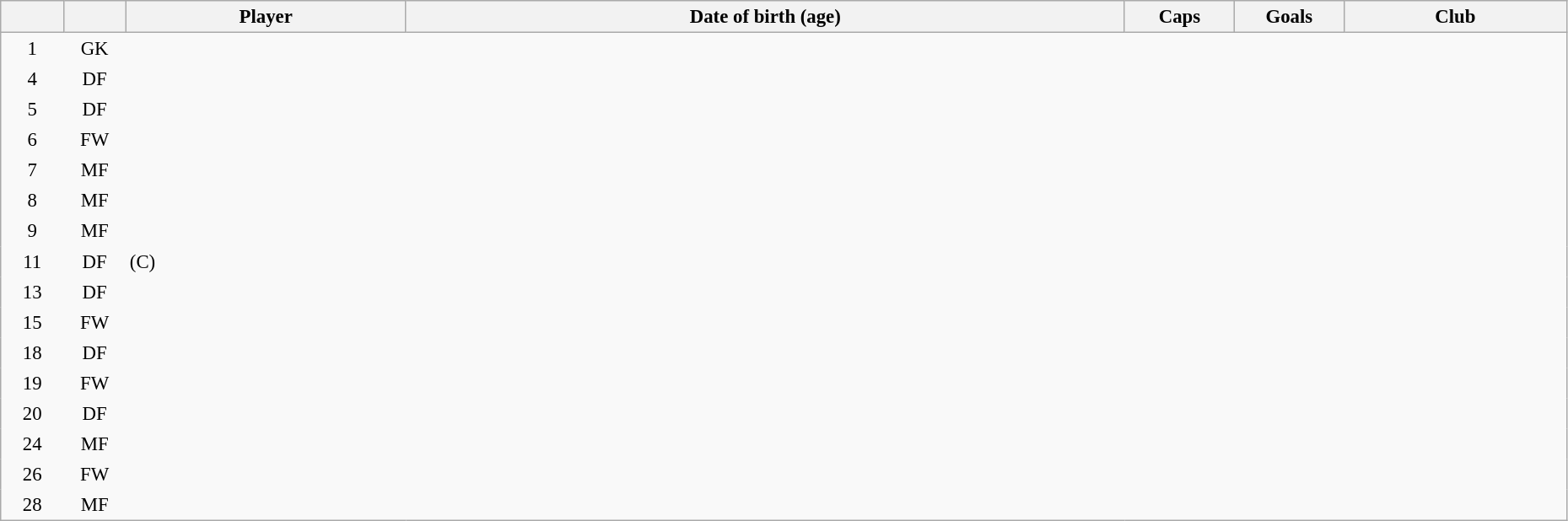<table class="sortable wikitable" style="font-size:95%; width: 98%">
<tr>
<th scope="col" style="width:4%"></th>
<th scope="col" style="width:4%"></th>
<th scope="col">Player</th>
<th scope="col">Date of birth (age)</th>
<th scope="col" style="width:7%">Caps</th>
<th scope="col" style="width:7%">Goals</th>
<th scope="col">Club</th>
</tr>
<tr>
<td style="text-align:center; border:0">1</td>
<td style="text-align:center; border:0">GK</td>
<td style="text-align:left; border:0"></td>
<td style="text-align:left; border:0"></td>
<td style="text-align:center; border:0"></td>
<td style="text-align:center; border:0"></td>
<td style="text-align:left; border:0"></td>
</tr>
<tr>
<td style="text-align:center; border:0">4</td>
<td style="text-align:center; border:0">DF</td>
<td style="text-align:left; border:0"></td>
<td style="text-align:left; border:0"></td>
<td style="text-align:center; border:0"></td>
<td style="text-align:center; border:0"></td>
<td style="text-align:left; border:0"></td>
</tr>
<tr>
<td style="text-align:center; border:0">5</td>
<td style="text-align:center; border:0">DF</td>
<td style="text-align:left; border:0"></td>
<td style="text-align:left; border:0"></td>
<td style="text-align:center; border:0"></td>
<td style="text-align:center; border:0"></td>
<td style="text-align:left; border:0"></td>
</tr>
<tr>
<td style="text-align:center; border:0">6</td>
<td style="text-align:center; border:0">FW</td>
<td style="text-align:left; border:0"></td>
<td style="text-align:left; border:0"></td>
<td style="text-align:center; border:0"></td>
<td style="text-align:center; border:0"></td>
<td style="text-align:left; border:0"></td>
</tr>
<tr>
<td style="text-align:center; border:0">7</td>
<td style="text-align:center; border:0">MF</td>
<td style="text-align:left; border:0"></td>
<td style="text-align:left; border:0"></td>
<td style="text-align:center; border:0"></td>
<td style="text-align:center; border:0"></td>
<td style="text-align:left; border:0"></td>
</tr>
<tr>
<td style="text-align:center; border:0">8</td>
<td style="text-align:center; border:0">MF</td>
<td style="text-align:left; border:0"></td>
<td style="text-align:left; border:0"></td>
<td style="text-align:center; border:0"></td>
<td style="text-align:center; border:0"></td>
<td style="text-align:left; border:0"></td>
</tr>
<tr>
<td style="text-align:center; border:0">9</td>
<td style="text-align:center; border:0">MF</td>
<td style="text-align:left; border:0"></td>
<td style="text-align:left; border:0"></td>
<td style="text-align:center; border:0"></td>
<td style="text-align:center; border:0"></td>
<td style="text-align:left; border:0"></td>
</tr>
<tr>
<td style="text-align:center; border:0">11</td>
<td style="text-align:center; border:0">DF</td>
<td style="text-align:left; border:0"> (C)</td>
<td style="text-align:left; border:0"></td>
<td style="text-align:center; border:0"></td>
<td style="text-align:center; border:0"></td>
<td style="text-align:left; border:0"></td>
</tr>
<tr>
<td style="text-align:center; border:0">13</td>
<td style="text-align:center; border:0">DF</td>
<td style="text-align:left; border:0"></td>
<td style="text-align:left; border:0"></td>
<td style="text-align:center; border:0"></td>
<td style="text-align:center; border:0"></td>
<td style="text-align:left; border:0"></td>
</tr>
<tr>
<td style="text-align:center; border:0">15</td>
<td style="text-align:center; border:0">FW</td>
<td style="text-align:left; border:0"></td>
<td style="text-align:left; border:0"></td>
<td style="text-align:center; border:0"></td>
<td style="text-align:center; border:0"></td>
<td style="text-align:left; border:0"></td>
</tr>
<tr>
<td style="text-align:center; border:0">18</td>
<td style="text-align:center; border:0">DF</td>
<td style="text-align:left; border:0"></td>
<td style="text-align:left; border:0"></td>
<td style="text-align:center; border:0"></td>
<td style="text-align:center; border:0"></td>
<td style="text-align:left; border:0"></td>
</tr>
<tr>
<td style="text-align:center; border:0">19</td>
<td style="text-align:center; border:0">FW</td>
<td style="text-align:left; border:0"></td>
<td style="text-align:left; border:0"></td>
<td style="text-align:center; border:0"></td>
<td style="text-align:center; border:0"></td>
<td style="text-align:left; border:0"></td>
</tr>
<tr>
<td style="text-align:center; border:0">20</td>
<td style="text-align:center; border:0">DF</td>
<td style="text-align:left; border:0"></td>
<td style="text-align:left; border:0"></td>
<td style="text-align:center; border:0"></td>
<td style="text-align:center; border:0"></td>
<td style="text-align:left; border:0"></td>
</tr>
<tr>
<td style="text-align:center; border:0">24</td>
<td style="text-align:center; border:0">MF</td>
<td style="text-align:left; border:0"></td>
<td style="text-align:left; border:0"></td>
<td style="text-align:center; border:0"></td>
<td style="text-align:center; border:0"></td>
<td style="text-align:left; border:0"></td>
</tr>
<tr>
<td style="text-align:center; border:0">26</td>
<td style="text-align:center; border:0">FW</td>
<td style="text-align:left; border:0"></td>
<td style="text-align:left; border:0"></td>
<td style="text-align:center; border:0"></td>
<td style="text-align:center; border:0"></td>
<td style="text-align:left; border:0"></td>
</tr>
<tr>
<td style="text-align:center; border:0">28</td>
<td style="text-align:center; border:0">MF</td>
<td style="text-align:left; border:0"></td>
<td style="text-align:left; border:0"></td>
<td style="text-align:center; border:0"></td>
<td style="text-align:center; border:0"></td>
<td style="text-align:left; border:0"></td>
</tr>
</table>
